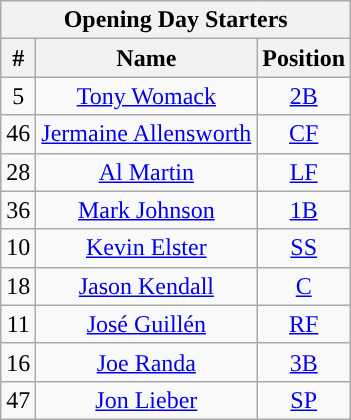<table class="wikitable" style="text-align:center">
<tr>
<th colspan="3">Opening Day Starters</th>
</tr>
<tr>
<th>#</th>
<th>Name</th>
<th>Position</th>
</tr>
<tr>
<td>5</td>
<td><a href='#'>Tony Womack</a></td>
<td><a href='#'>2B</a></td>
</tr>
<tr>
<td>46</td>
<td><a href='#'>Jermaine Allensworth</a></td>
<td><a href='#'>CF</a></td>
</tr>
<tr>
<td>28</td>
<td><a href='#'>Al Martin</a></td>
<td><a href='#'>LF</a></td>
</tr>
<tr>
<td>36</td>
<td><a href='#'>Mark Johnson</a></td>
<td><a href='#'>1B</a></td>
</tr>
<tr>
<td>10</td>
<td><a href='#'>Kevin Elster</a></td>
<td><a href='#'>SS</a></td>
</tr>
<tr>
<td>18</td>
<td><a href='#'>Jason Kendall</a></td>
<td><a href='#'>C</a></td>
</tr>
<tr>
<td>11</td>
<td><a href='#'>José Guillén</a></td>
<td><a href='#'>RF</a></td>
</tr>
<tr>
<td>16</td>
<td><a href='#'>Joe Randa</a></td>
<td><a href='#'>3B</a></td>
</tr>
<tr>
<td>47</td>
<td><a href='#'>Jon Lieber</a></td>
<td><a href='#'>SP</a></td>
</tr>
</table>
